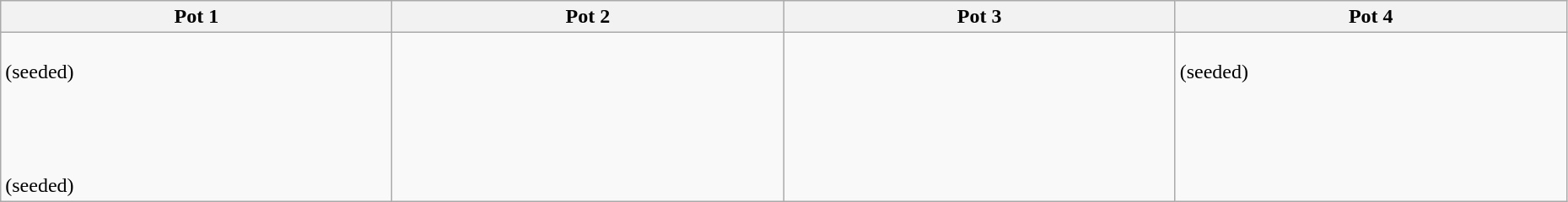<table class="wikitable" width=98%>
<tr>
<th width=20%>Pot 1</th>
<th width=20%>Pot 2</th>
<th width=20%>Pot 3</th>
<th width=20%>Pot 4</th>
</tr>
<tr>
<td><br> (seeded)<br>
<br>
<br>
<br>
<br>
 (seeded)<br></td>
<td><br><br>
<br>
<br>
<br>
<br>
<br></td>
<td><br><br>
<br>
<br>
<br>
<br>
<br></td>
<td><br> (seeded)<br>
<br>
<br>
<br>
<br>
<br></td>
</tr>
</table>
